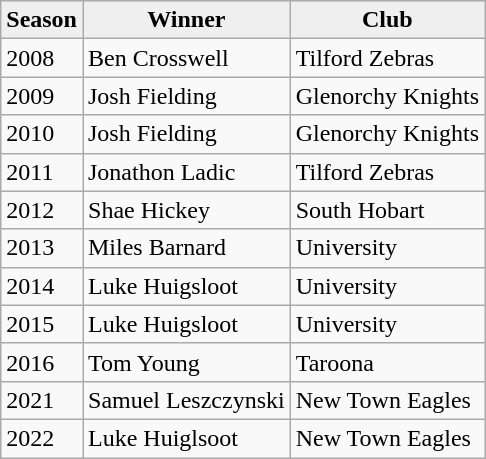<table class="wikitable">
<tr>
<th style="background:#efefef;"><strong>Season</strong></th>
<th style="background:#efefef;"><strong>Winner</strong></th>
<th style="background:#efefef;"><strong>Club</strong></th>
</tr>
<tr>
<td>2008</td>
<td>Ben Crosswell</td>
<td>Tilford Zebras</td>
</tr>
<tr>
<td>2009</td>
<td>Josh Fielding</td>
<td>Glenorchy Knights</td>
</tr>
<tr>
<td>2010</td>
<td>Josh Fielding</td>
<td>Glenorchy Knights</td>
</tr>
<tr>
<td>2011</td>
<td>Jonathon Ladic</td>
<td>Tilford Zebras</td>
</tr>
<tr>
<td>2012</td>
<td>Shae Hickey</td>
<td>South Hobart</td>
</tr>
<tr>
<td>2013</td>
<td>Miles Barnard</td>
<td>University</td>
</tr>
<tr>
<td>2014</td>
<td>Luke Huigsloot</td>
<td>University</td>
</tr>
<tr>
<td>2015</td>
<td>Luke Huigsloot</td>
<td>University</td>
</tr>
<tr>
<td>2016</td>
<td>Tom Young</td>
<td>Taroona</td>
</tr>
<tr>
<td>2021</td>
<td>Samuel Leszczynski</td>
<td>New Town Eagles</td>
</tr>
<tr>
<td>2022</td>
<td>Luke Huiglsoot</td>
<td>New Town Eagles</td>
</tr>
</table>
